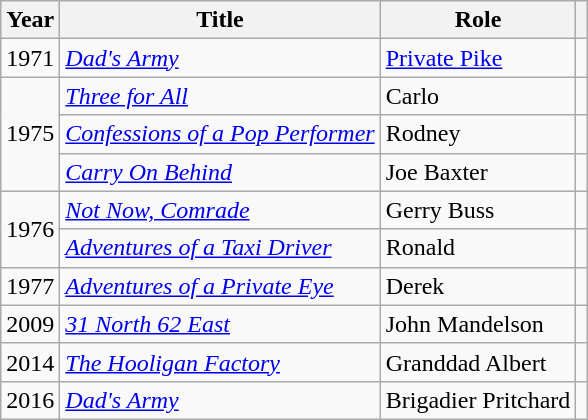<table class="wikitable">
<tr>
<th>Year</th>
<th>Title</th>
<th>Role</th>
<th></th>
</tr>
<tr>
<td>1971</td>
<td><em><a href='#'>Dad's Army</a></em></td>
<td><a href='#'>Private Pike</a></td>
<td></td>
</tr>
<tr>
<td rowspan="3">1975</td>
<td><em><a href='#'>Three for All</a></em></td>
<td>Carlo</td>
<td></td>
</tr>
<tr>
<td><em><a href='#'>Confessions of a Pop Performer</a></em></td>
<td>Rodney</td>
<td></td>
</tr>
<tr>
<td><em><a href='#'>Carry On Behind</a></em></td>
<td>Joe Baxter</td>
<td></td>
</tr>
<tr>
<td rowspan="2">1976</td>
<td><em><a href='#'>Not Now, Comrade</a></em></td>
<td>Gerry Buss</td>
<td></td>
</tr>
<tr>
<td><em><a href='#'>Adventures of a Taxi Driver</a></em></td>
<td>Ronald</td>
<td></td>
</tr>
<tr>
<td>1977</td>
<td><em><a href='#'>Adventures of a Private Eye</a></em></td>
<td>Derek</td>
<td></td>
</tr>
<tr>
<td>2009</td>
<td><em><a href='#'>31 North 62 East</a></em></td>
<td>John Mandelson</td>
<td></td>
</tr>
<tr>
<td>2014</td>
<td><em><a href='#'>The Hooligan Factory</a></em></td>
<td>Granddad Albert</td>
<td></td>
</tr>
<tr>
<td>2016</td>
<td><em><a href='#'>Dad's Army</a></em></td>
<td>Brigadier Pritchard</td>
<td></td>
</tr>
</table>
